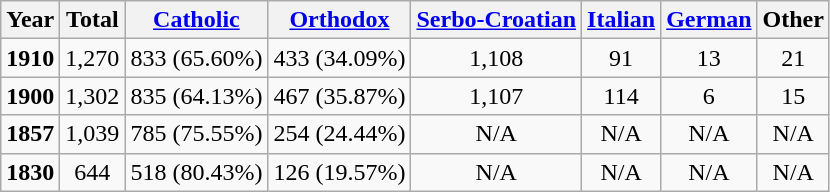<table class="wikitable" style="; text-align: center;">
<tr>
<th>Year</th>
<th>Total</th>
<th><a href='#'>Catholic</a></th>
<th><a href='#'>Orthodox</a></th>
<th><a href='#'>Serbo-Croatian</a></th>
<th><a href='#'>Italian</a></th>
<th><a href='#'>German</a></th>
<th>Other</th>
</tr>
<tr>
<td><strong>1910</strong></td>
<td>1,270</td>
<td>833 (65.60%)</td>
<td>433 (34.09%)</td>
<td>1,108</td>
<td>91</td>
<td>13</td>
<td>21</td>
</tr>
<tr>
<td><strong>1900</strong></td>
<td>1,302</td>
<td>835 (64.13%)</td>
<td>467 (35.87%)</td>
<td>1,107</td>
<td>114</td>
<td>6</td>
<td>15</td>
</tr>
<tr>
<td><strong>1857</strong></td>
<td>1,039</td>
<td>785 (75.55%)</td>
<td>254 (24.44%)</td>
<td>N/A</td>
<td>N/A</td>
<td>N/A</td>
<td>N/A</td>
</tr>
<tr>
<td><strong>1830</strong></td>
<td>644</td>
<td>518 (80.43%)</td>
<td>126 (19.57%)</td>
<td>N/A</td>
<td>N/A</td>
<td>N/A</td>
<td>N/A</td>
</tr>
</table>
